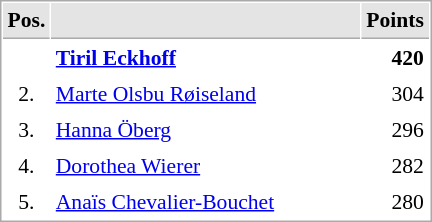<table cellspacing="1" cellpadding="3" style="border:1px solid #AAAAAA;font-size:90%">
<tr bgcolor="#E4E4E4">
<th style="border-bottom:1px solid #AAAAAA" width=10>Pos.</th>
<th style="border-bottom:1px solid #AAAAAA" width=200></th>
<th style="border-bottom:1px solid #AAAAAA" width=20>Points</th>
</tr>
<tr>
<td align="center"><strong><span>  </span></strong></td>
<td><strong> <a href='#'>Tiril Eckhoff</a></strong></td>
<td align="right"><strong>420</strong></td>
</tr>
<tr>
<td align="center">2.</td>
<td> <a href='#'>Marte Olsbu Røiseland</a></td>
<td align="right">304</td>
</tr>
<tr>
<td align="center">3.</td>
<td> <a href='#'>Hanna Öberg</a></td>
<td align="right">296</td>
</tr>
<tr>
<td align="center">4.</td>
<td> <a href='#'>Dorothea Wierer</a></td>
<td align="right">282</td>
</tr>
<tr>
<td align="center">5.</td>
<td> <a href='#'>Anaïs Chevalier-Bouchet</a></td>
<td align="right">280</td>
</tr>
</table>
